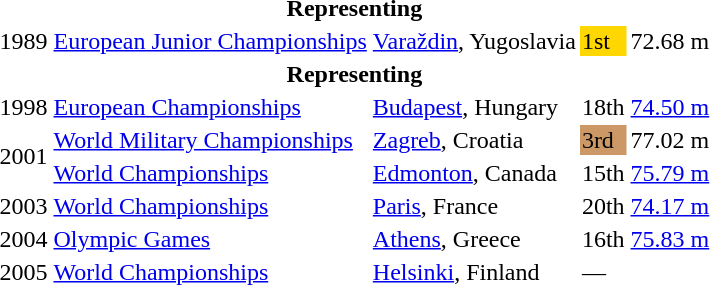<table>
<tr>
<th colspan="5">Representing </th>
</tr>
<tr>
<td>1989</td>
<td><a href='#'>European Junior Championships</a></td>
<td><a href='#'>Varaždin</a>, Yugoslavia</td>
<td bgcolor="gold">1st</td>
<td>72.68 m</td>
</tr>
<tr>
<th colspan="5">Representing </th>
</tr>
<tr>
<td>1998</td>
<td><a href='#'>European Championships</a></td>
<td><a href='#'>Budapest</a>, Hungary</td>
<td>18th</td>
<td><a href='#'>74.50 m</a></td>
</tr>
<tr>
<td rowspan=2>2001</td>
<td><a href='#'>World Military Championships</a></td>
<td><a href='#'>Zagreb</a>, Croatia</td>
<td bgcolor="cc9966">3rd</td>
<td>77.02 m</td>
</tr>
<tr>
<td><a href='#'>World Championships</a></td>
<td><a href='#'>Edmonton</a>, Canada</td>
<td>15th</td>
<td><a href='#'>75.79 m</a></td>
</tr>
<tr>
<td>2003</td>
<td><a href='#'>World Championships</a></td>
<td><a href='#'>Paris</a>, France</td>
<td>20th</td>
<td><a href='#'>74.17 m</a></td>
</tr>
<tr>
<td>2004</td>
<td><a href='#'>Olympic Games</a></td>
<td><a href='#'>Athens</a>, Greece</td>
<td>16th</td>
<td><a href='#'>75.83 m</a></td>
</tr>
<tr>
<td>2005</td>
<td><a href='#'>World Championships</a></td>
<td><a href='#'>Helsinki</a>, Finland</td>
<td>—</td>
<td></td>
</tr>
</table>
